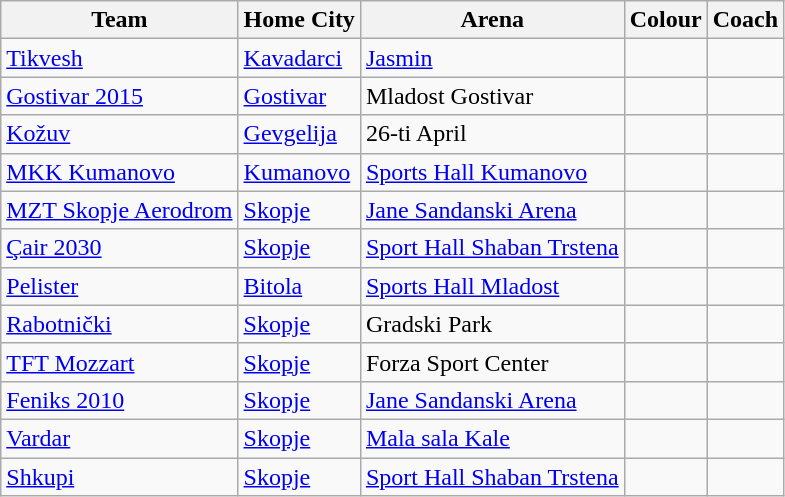<table class="wikitable sortable">
<tr>
<th>Team</th>
<th>Home City</th>
<th>Arena</th>
<th>Colour</th>
<th>Coach</th>
</tr>
<tr>
<td><a href='#'>Tikvesh</a></td>
<td><a href='#'>Kavadarci</a></td>
<td><a href='#'>Jasmin</a></td>
<td> </td>
<td></td>
</tr>
<tr>
<td><a href='#'>Gostivar 2015</a></td>
<td><a href='#'>Gostivar</a></td>
<td>Mladost Gostivar</td>
<td> </td>
<td></td>
</tr>
<tr>
<td><a href='#'>Kožuv</a></td>
<td><a href='#'>Gevgelija</a></td>
<td>26-ti April</td>
<td> </td>
<td></td>
</tr>
<tr>
<td><a href='#'>MKK Kumanovo</a></td>
<td><a href='#'>Kumanovo</a></td>
<td><a href='#'>Sports Hall Kumanovo</a></td>
<td> </td>
<td></td>
</tr>
<tr>
<td><a href='#'>MZT Skopje Aerodrom</a></td>
<td><a href='#'>Skopje</a></td>
<td><a href='#'>Jane Sandanski Arena</a></td>
<td> </td>
<td></td>
</tr>
<tr>
<td><a href='#'>Çair 2030</a></td>
<td><a href='#'>Skopje</a></td>
<td><a href='#'>Sport Hall Shaban Trstena</a></td>
<td> </td>
<td></td>
</tr>
<tr>
<td><a href='#'>Pelister</a></td>
<td><a href='#'>Bitola</a></td>
<td><a href='#'>Sports Hall Mladost</a></td>
<td> </td>
<td></td>
</tr>
<tr>
<td><a href='#'>Rabotnički</a></td>
<td><a href='#'>Skopje</a></td>
<td>Gradski Park</td>
<td> </td>
<td></td>
</tr>
<tr>
<td><a href='#'>TFT Mozzart</a></td>
<td><a href='#'>Skopje</a></td>
<td>Forza Sport Center</td>
<td> </td>
<td></td>
</tr>
<tr>
<td><a href='#'>Feniks 2010</a></td>
<td><a href='#'>Skopje</a></td>
<td><a href='#'>Jane Sandanski Arena</a></td>
<td> </td>
<td></td>
</tr>
<tr>
<td><a href='#'>Vardar</a></td>
<td><a href='#'>Skopje</a></td>
<td><a href='#'>Mala sala Kale</a></td>
<td> </td>
<td></td>
</tr>
<tr>
<td><a href='#'>Shkupi</a></td>
<td><a href='#'>Skopje</a></td>
<td><a href='#'>Sport Hall Shaban Trstena</a></td>
<td> </td>
<td></td>
</tr>
</table>
